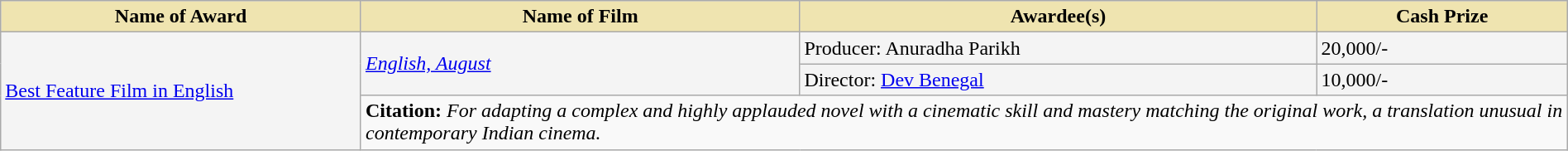<table class="wikitable" style="width:100%">
<tr>
<th style="background-color:#EFE4B0;width:23%;">Name of Award</th>
<th style="background-color:#EFE4B0;width:28%;">Name of Film</th>
<th style="background-color:#EFE4B0;width:33%;">Awardee(s)</th>
<th style="background-color:#EFE4B0;width:16%;">Cash Prize</th>
</tr>
<tr style="background-color:#F4F4F4">
<td rowspan="3"><a href='#'>Best Feature Film in English</a></td>
<td rowspan="2"><em><a href='#'>English, August</a></em></td>
<td>Producer: Anuradha Parikh</td>
<td> 20,000/-</td>
</tr>
<tr style="background-color:#F4F4F4">
<td>Director: <a href='#'>Dev Benegal</a></td>
<td> 10,000/-</td>
</tr>
<tr style="background-color:#F9F9F9">
<td colspan="3"><strong>Citation:</strong> <em>For adapting a complex and highly applauded novel with a cinematic skill and mastery matching the original work, a translation unusual in contemporary Indian cinema.</em></td>
</tr>
</table>
